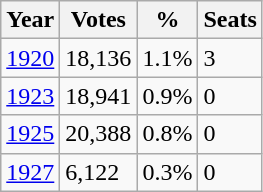<table class="wikitable">
<tr>
<th>Year</th>
<th>Votes</th>
<th>%</th>
<th>Seats</th>
</tr>
<tr>
<td><a href='#'>1920</a></td>
<td>18,136</td>
<td>1.1%</td>
<td>3</td>
</tr>
<tr>
<td><a href='#'>1923</a></td>
<td>18,941</td>
<td>0.9%</td>
<td>0</td>
</tr>
<tr>
<td><a href='#'>1925</a></td>
<td>20,388</td>
<td>0.8%</td>
<td>0</td>
</tr>
<tr>
<td><a href='#'>1927</a></td>
<td>6,122</td>
<td>0.3%</td>
<td>0</td>
</tr>
</table>
